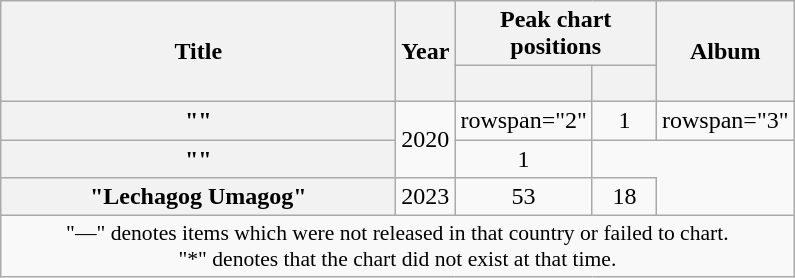<table class="wikitable plainrowheaders" style="text-align:center;">
<tr>
<th scope="col" rowspan="2" style="width:16em;">Title</th>
<th scope="col" rowspan="2" style="width:1em;">Year</th>
<th scope="col" colspan="2">Peak chart positions</th>
<th rowspan="2">Album</th>
</tr>
<tr>
<th scope="col" style="width:2.5em;font-size:90%;"><a href='#'></a><br></th>
<th scope="col" style="width:2.5em;font-size:90%;"><a href='#'></a><br></th>
</tr>
<tr>
<th scope="row">""</th>
<td rowspan="2">2020</td>
<td>rowspan="2" </td>
<td>1</td>
<td>rowspan="3" </td>
</tr>
<tr>
<th scope="row">""</th>
<td>1</td>
</tr>
<tr>
<th scope="row">"Lechagog Umagog"<br></th>
<td>2023</td>
<td>53</td>
<td>18</td>
</tr>
<tr>
<td colspan="5" style="font-size:90%;">"—" denotes items which were not released in that country or failed to chart.<br>"*" denotes that the chart did not exist at that time.</td>
</tr>
</table>
